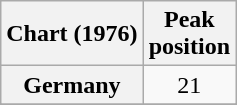<table class="wikitable sortable plainrowheaders" style="text-align:center">
<tr>
<th scope="col">Chart (1976)</th>
<th scope="col">Peak<br>position</th>
</tr>
<tr>
<th scope="row">Germany</th>
<td align="center">21</td>
</tr>
<tr>
</tr>
<tr>
</tr>
</table>
